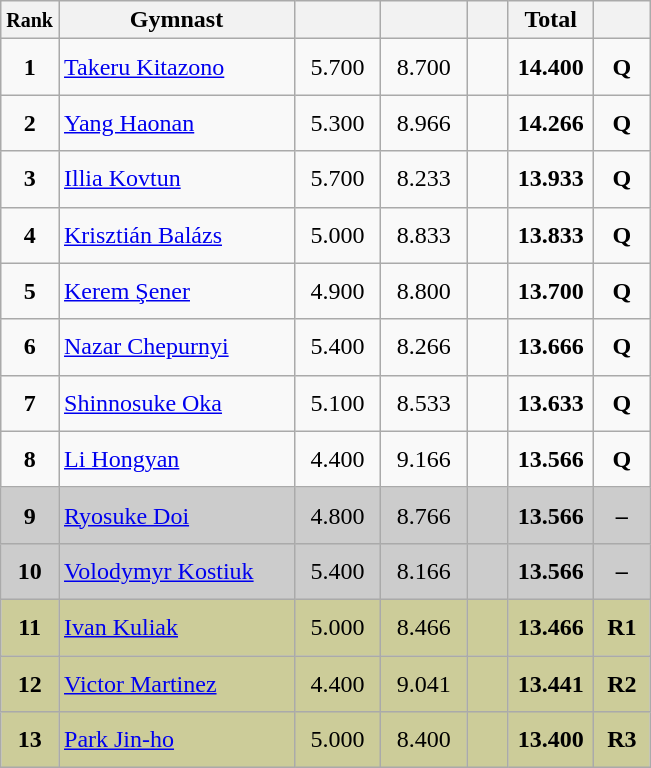<table style="text-align:center;" class="wikitable sortable">
<tr>
<th scope="col" style="width:15px;"><small>Rank</small></th>
<th scope="col" style="width:150px;">Gymnast</th>
<th scope="col" style="width:50px;"><small></small></th>
<th scope="col" style="width:50px;"><small></small></th>
<th scope="col" style="width:20px;"><small></small></th>
<th scope="col" style="width:50px;">Total</th>
<th scope="col" style="width:30px;"><small></small></th>
</tr>
<tr>
<td scope="row" style="text-align:center"><strong>1</strong></td>
<td style="height:30px; text-align:left;"> <a href='#'>Takeru Kitazono</a></td>
<td>5.700</td>
<td>8.700</td>
<td></td>
<td><strong>14.400</strong></td>
<td><strong>Q</strong></td>
</tr>
<tr>
<td scope="row" style="text-align:center"><strong>2</strong></td>
<td style="height:30px; text-align:left;"> <a href='#'>Yang Haonan</a></td>
<td>5.300</td>
<td>8.966</td>
<td></td>
<td><strong>14.266</strong></td>
<td><strong>Q</strong></td>
</tr>
<tr>
<td scope="row" style="text-align:center"><strong>3</strong></td>
<td style="height:30px; text-align:left;"> <a href='#'>Illia Kovtun</a></td>
<td>5.700</td>
<td>8.233</td>
<td></td>
<td><strong>13.933</strong></td>
<td><strong>Q</strong></td>
</tr>
<tr>
<td scope="row" style="text-align:center"><strong>4</strong></td>
<td style="height:30px; text-align:left;"> <a href='#'>Krisztián Balázs</a></td>
<td>5.000</td>
<td>8.833</td>
<td></td>
<td><strong>13.833</strong></td>
<td><strong>Q</strong></td>
</tr>
<tr>
<td scope="row" style="text-align:center"><strong>5</strong></td>
<td style="height:30px; text-align:left;"> <a href='#'>Kerem Şener</a></td>
<td>4.900</td>
<td>8.800</td>
<td></td>
<td><strong>13.700</strong></td>
<td><strong>Q</strong></td>
</tr>
<tr>
<td scope="row" style="text-align:center"><strong>6</strong></td>
<td style="height:30px; text-align:left;"> <a href='#'>Nazar Chepurnyi</a></td>
<td>5.400</td>
<td>8.266</td>
<td></td>
<td><strong>13.666</strong></td>
<td><strong>Q</strong></td>
</tr>
<tr>
<td scope="row" style="text-align:center"><strong>7</strong></td>
<td style="height:30px; text-align:left;"> <a href='#'>Shinnosuke Oka</a></td>
<td>5.100</td>
<td>8.533</td>
<td></td>
<td><strong>13.633</strong></td>
<td><strong>Q</strong></td>
</tr>
<tr>
<td scope="row" style="text-align:center"><strong>8</strong></td>
<td style="height:30px; text-align:left;"> <a href='#'>Li Hongyan</a></td>
<td>4.400</td>
<td>9.166</td>
<td></td>
<td><strong>13.566</strong></td>
<td><strong>Q</strong></td>
</tr>
<tr style="background:#cccccc;">
<td scope="row" style="text-align:center"><strong>9</strong></td>
<td style="height:30px; text-align:left;"> <a href='#'>Ryosuke Doi</a></td>
<td>4.800</td>
<td>8.766</td>
<td></td>
<td><strong>13.566</strong></td>
<td><strong>–</strong></td>
</tr>
<tr style="background:#cccccc;">
<td scope="row" style="text-align:center"><strong>10</strong></td>
<td style="height:30px; text-align:left;"> <a href='#'>Volodymyr Kostiuk</a></td>
<td>5.400</td>
<td>8.166</td>
<td></td>
<td><strong>13.566</strong></td>
<td><strong>–</strong></td>
</tr>
<tr style="background:#cccc99;">
<td scope="row" style="text-align:center"><strong>11</strong></td>
<td style="height:30px; text-align:left;"> <a href='#'>Ivan Kuliak</a></td>
<td>5.000</td>
<td>8.466</td>
<td></td>
<td><strong>13.466</strong></td>
<td><strong>R1</strong></td>
</tr>
<tr style="background:#cccc99;">
<td scope="row" style="text-align:center"><strong>12</strong></td>
<td style="height:30px; text-align:left;"> <a href='#'>Victor Martinez</a></td>
<td>4.400</td>
<td>9.041</td>
<td></td>
<td><strong>13.441</strong></td>
<td><strong>R2</strong></td>
</tr>
<tr style="background:#cccc99;">
<td scope="row" style="text-align:center"><strong>13</strong></td>
<td style="height:30px; text-align:left;"> <a href='#'>Park Jin-ho</a></td>
<td>5.000</td>
<td>8.400</td>
<td></td>
<td><strong>13.400</strong></td>
<td><strong>R3</strong></td>
</tr>
</table>
